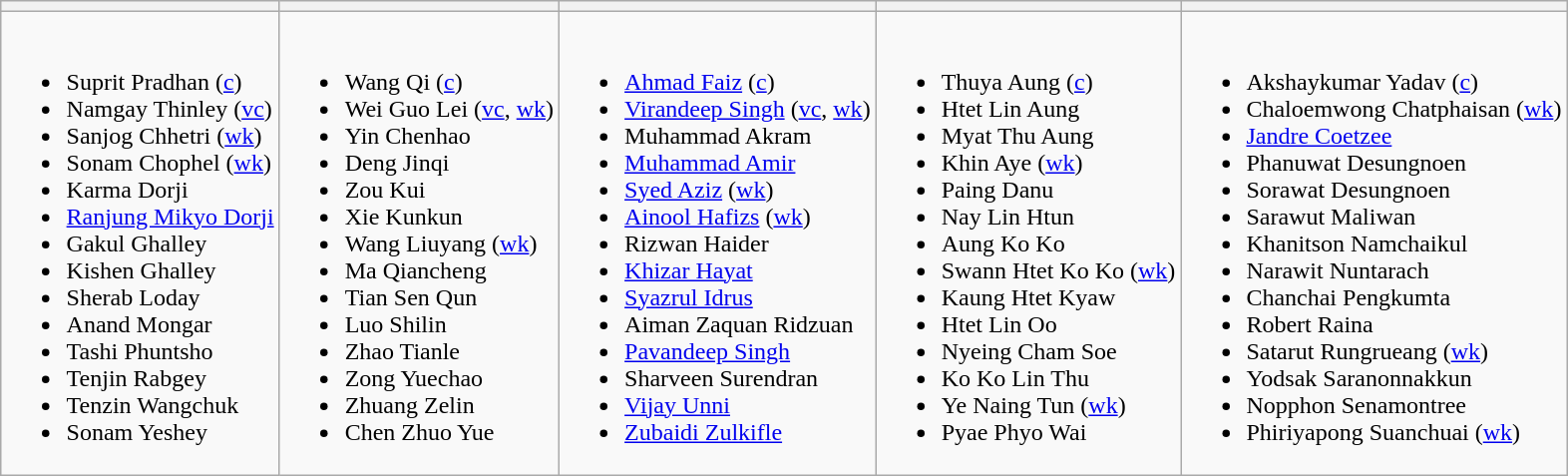<table class="wikitable" style="text-align:left; margin:auto">
<tr>
<th></th>
<th></th>
<th></th>
<th></th>
<th></th>
</tr>
<tr>
<td valign=top><br><ul><li>Suprit Pradhan (<a href='#'>c</a>)</li><li>Namgay Thinley (<a href='#'>vc</a>)</li><li>Sanjog Chhetri (<a href='#'>wk</a>)</li><li>Sonam Chophel (<a href='#'>wk</a>)</li><li>Karma Dorji</li><li><a href='#'>Ranjung Mikyo Dorji</a></li><li>Gakul Ghalley</li><li>Kishen Ghalley</li><li>Sherab Loday</li><li>Anand Mongar</li><li>Tashi Phuntsho</li><li>Tenjin Rabgey</li><li>Tenzin Wangchuk</li><li>Sonam Yeshey</li></ul></td>
<td valign=top><br><ul><li>Wang Qi (<a href='#'>c</a>)</li><li>Wei Guo Lei (<a href='#'>vc</a>, <a href='#'>wk</a>)</li><li>Yin Chenhao</li><li>Deng Jinqi</li><li>Zou Kui</li><li>Xie Kunkun</li><li>Wang Liuyang (<a href='#'>wk</a>)</li><li>Ma Qiancheng</li><li>Tian Sen Qun</li><li>Luo Shilin</li><li>Zhao Tianle</li><li>Zong Yuechao</li><li>Zhuang Zelin</li><li>Chen Zhuo Yue</li></ul></td>
<td valign=top><br><ul><li><a href='#'>Ahmad Faiz</a> (<a href='#'>c</a>)</li><li><a href='#'>Virandeep Singh</a> (<a href='#'>vc</a>, <a href='#'>wk</a>)</li><li>Muhammad Akram</li><li><a href='#'>Muhammad Amir</a></li><li><a href='#'>Syed Aziz</a> (<a href='#'>wk</a>)</li><li><a href='#'>Ainool Hafizs</a> (<a href='#'>wk</a>)</li><li>Rizwan Haider</li><li><a href='#'>Khizar Hayat</a></li><li><a href='#'>Syazrul Idrus</a></li><li>Aiman Zaquan Ridzuan</li><li><a href='#'>Pavandeep Singh</a></li><li>Sharveen Surendran</li><li><a href='#'>Vijay Unni</a></li><li><a href='#'>Zubaidi Zulkifle</a></li></ul></td>
<td valign=top><br><ul><li>Thuya Aung (<a href='#'>c</a>)</li><li>Htet Lin Aung</li><li>Myat Thu Aung</li><li>Khin Aye (<a href='#'>wk</a>)</li><li>Paing Danu</li><li>Nay Lin Htun</li><li>Aung Ko Ko</li><li>Swann Htet Ko Ko (<a href='#'>wk</a>)</li><li>Kaung Htet Kyaw</li><li>Htet Lin Oo</li><li>Nyeing Cham Soe</li><li>Ko Ko Lin Thu</li><li>Ye Naing Tun (<a href='#'>wk</a>)</li><li>Pyae Phyo Wai</li></ul></td>
<td valign=top><br><ul><li>Akshaykumar Yadav (<a href='#'>c</a>)</li><li>Chaloemwong Chatphaisan (<a href='#'>wk</a>)</li><li><a href='#'>Jandre Coetzee</a></li><li>Phanuwat Desungnoen</li><li>Sorawat Desungnoen</li><li>Sarawut Maliwan</li><li>Khanitson Namchaikul</li><li>Narawit Nuntarach</li><li>Chanchai Pengkumta</li><li>Robert Raina</li><li>Satarut Rungrueang (<a href='#'>wk</a>)</li><li>Yodsak Saranonnakkun</li><li>Nopphon Senamontree</li><li>Phiriyapong Suanchuai (<a href='#'>wk</a>)</li></ul></td>
</tr>
</table>
